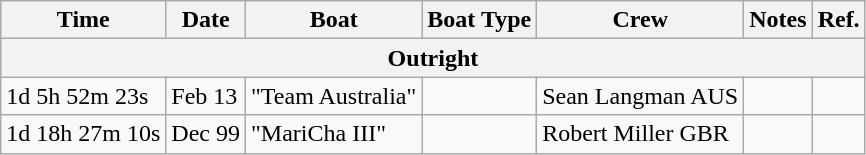<table class="wikitable sortable">
<tr>
<th>Time</th>
<th>Date</th>
<th>Boat</th>
<th>Boat Type</th>
<th>Crew</th>
<th>Notes</th>
<th>Ref.</th>
</tr>
<tr>
<th colspan=7>Outright</th>
</tr>
<tr>
<td>1d 5h 52m 23s</td>
<td>Feb 13</td>
<td>"Team Australia"</td>
<td></td>
<td>Sean Langman AUS</td>
<td></td>
<td></td>
</tr>
<tr>
<td>1d 18h 27m 10s</td>
<td>Dec 99</td>
<td>"MariCha III"</td>
<td></td>
<td>Robert Miller	GBR</td>
<td></td>
<td></td>
</tr>
</table>
